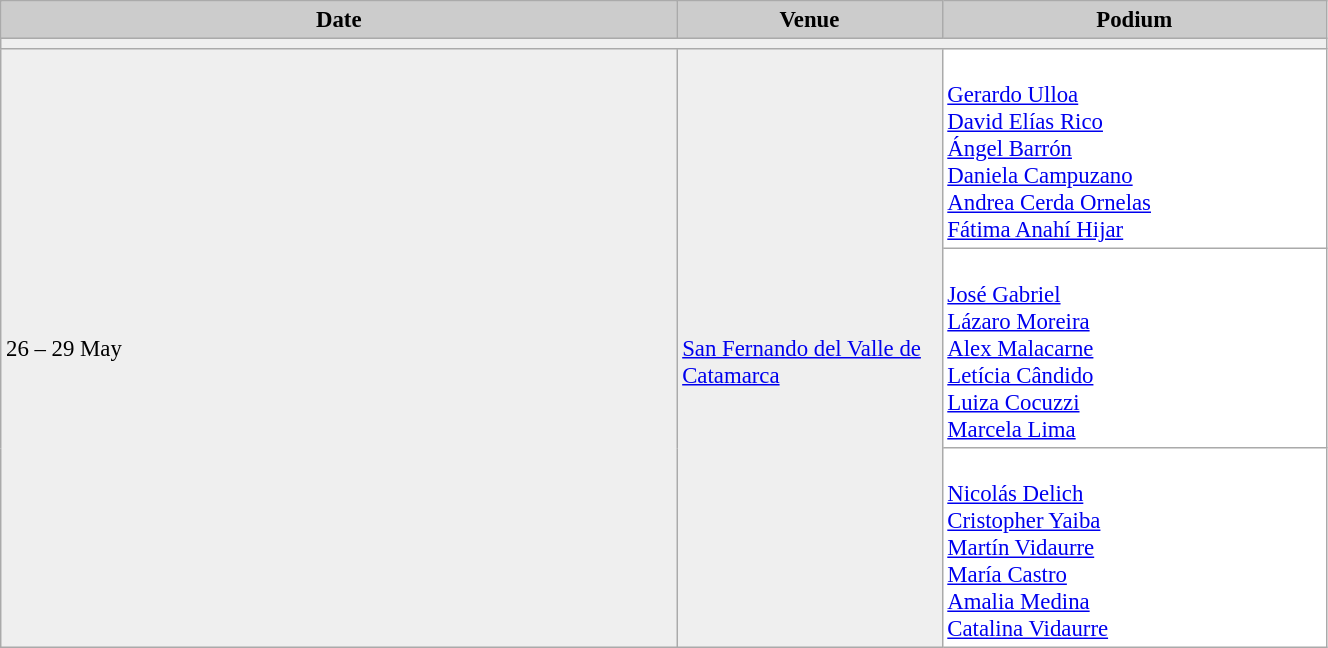<table class="wikitable" width=70% bgcolor="#f7f8ff" cellpadding="3" cellspacing="0" border="1" style="font-size: 95%; border: gray solid 1px; border-collapse: collapse;">
<tr bgcolor="#CCCCCC">
<td align="center"><strong>Date</strong></td>
<td width=20% align="center"><strong>Venue</strong></td>
<td width=29% align="center"><strong>Podium</strong></td>
</tr>
<tr bgcolor="#EFEFEF">
<td colspan=4></td>
</tr>
<tr bgcolor="#EFEFEF">
<td rowspan=3>26 – 29 May</td>
<td rowspan=3><br><a href='#'>San Fernando del Valle de Catamarca</a></td>
<td bgcolor="#ffffff">   <br><a href='#'>Gerardo Ulloa</a><br><a href='#'>David Elías Rico</a><br><a href='#'>Ángel Barrón</a><br><a href='#'>Daniela Campuzano</a><br><a href='#'>Andrea Cerda Ornelas</a><br><a href='#'>Fátima Anahí Hijar</a></td>
</tr>
<tr>
<td bgcolor="#ffffff">   <br><a href='#'>José Gabriel</a><br><a href='#'>Lázaro Moreira</a><br><a href='#'>Alex Malacarne</a><br><a href='#'>Letícia Cândido</a><br><a href='#'>Luiza Cocuzzi</a><br><a href='#'>Marcela Lima</a></td>
</tr>
<tr>
<td bgcolor="#ffffff">   <br><a href='#'>Nicolás Delich</a><br><a href='#'>Cristopher Yaiba</a><br><a href='#'>Martín Vidaurre</a><br><a href='#'>María Castro</a><br><a href='#'>Amalia Medina</a><br><a href='#'>Catalina Vidaurre</a></td>
</tr>
</table>
